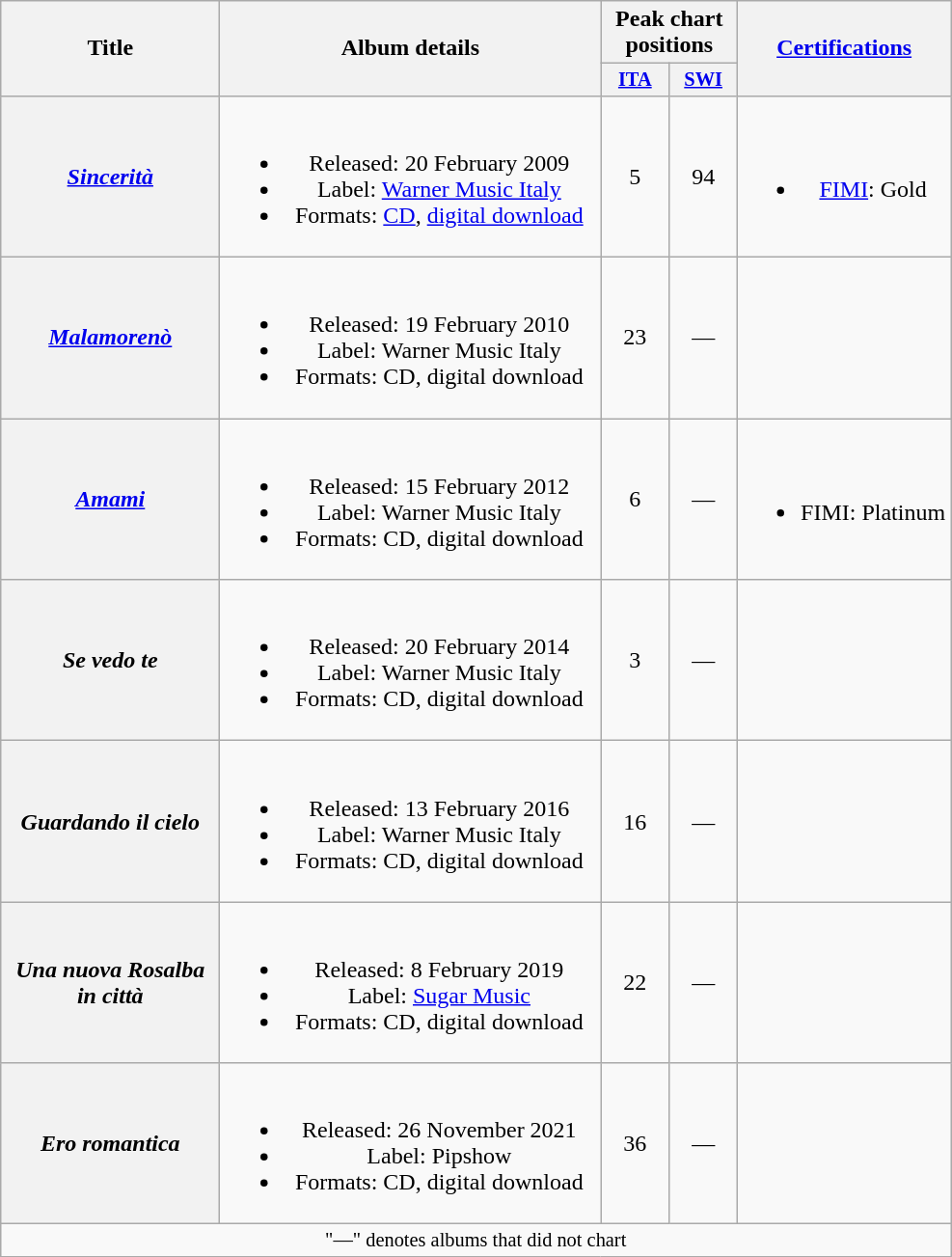<table class="wikitable plainrowheaders" style="text-align:center;" border="1">
<tr>
<th scope="col" rowspan="2" style="width:9em;">Title</th>
<th scope="col" rowspan="2" style="width:16em;">Album details</th>
<th scope="col" colspan="2">Peak chart positions</th>
<th scope="col" rowspan="2"><a href='#'>Certifications</a></th>
</tr>
<tr>
<th scope="col" style="width:3em;font-size:85%;"><a href='#'>ITA</a><br></th>
<th scope="col" style="width:3em;font-size:85%;"><a href='#'>SWI</a><br></th>
</tr>
<tr>
<th scope="row"><em><a href='#'>Sincerità</a></em></th>
<td><br><ul><li>Released: 20 February 2009</li><li>Label: <a href='#'>Warner Music Italy</a></li><li>Formats: <a href='#'>CD</a>, <a href='#'>digital download</a></li></ul></td>
<td>5</td>
<td>94</td>
<td><br><ul><li><a href='#'>FIMI</a>: Gold</li></ul></td>
</tr>
<tr>
<th scope="row"><em><a href='#'>Malamorenò</a></em></th>
<td><br><ul><li>Released: 19 February 2010</li><li>Label: Warner Music Italy</li><li>Formats: CD, digital download</li></ul></td>
<td>23</td>
<td>—</td>
<td></td>
</tr>
<tr>
<th scope="row"><em><a href='#'>Amami</a></em></th>
<td><br><ul><li>Released: 15 February 2012</li><li>Label: Warner Music Italy</li><li>Formats: CD, digital download</li></ul></td>
<td>6</td>
<td>—</td>
<td><br><ul><li>FIMI: Platinum</li></ul></td>
</tr>
<tr>
<th scope="row"><em>Se vedo te</em></th>
<td><br><ul><li>Released: 20 February 2014</li><li>Label: Warner Music Italy</li><li>Formats: CD, digital download</li></ul></td>
<td>3</td>
<td>—</td>
<td></td>
</tr>
<tr>
<th scope="row"><em>Guardando il cielo</em></th>
<td><br><ul><li>Released: 13 February 2016</li><li>Label: Warner Music Italy</li><li>Formats: CD, digital download</li></ul></td>
<td>16</td>
<td>—</td>
<td></td>
</tr>
<tr>
<th scope="row"><em>Una nuova Rosalba in città</em></th>
<td><br><ul><li>Released: 8 February 2019</li><li>Label: <a href='#'>Sugar Music</a></li><li>Formats: CD, digital download</li></ul></td>
<td>22</td>
<td>—</td>
<td></td>
</tr>
<tr>
<th scope="row"><em>Ero romantica</em></th>
<td><br><ul><li>Released: 26 November 2021</li><li>Label: Pipshow</li><li>Formats: CD, digital download</li></ul></td>
<td>36<br></td>
<td>—</td>
<td></td>
</tr>
<tr>
<td align="center" colspan="30" style="font-size:85%">"—" denotes albums that did not chart</td>
</tr>
</table>
